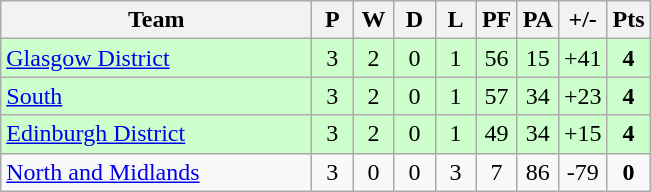<table class="wikitable" style="text-align: center;">
<tr>
<th width="200">Team</th>
<th width="20">P</th>
<th width="20">W</th>
<th width="20">D</th>
<th width="20">L</th>
<th width="20">PF</th>
<th width="20">PA</th>
<th width="25">+/-</th>
<th width="20">Pts</th>
</tr>
<tr bgcolor="#ccffcc">
<td align="left"><a href='#'>Glasgow District</a></td>
<td>3</td>
<td>2</td>
<td>0</td>
<td>1</td>
<td>56</td>
<td>15</td>
<td>+41</td>
<td><strong>4</strong></td>
</tr>
<tr bgcolor="#ccffcc">
<td align="left"><a href='#'>South</a></td>
<td>3</td>
<td>2</td>
<td>0</td>
<td>1</td>
<td>57</td>
<td>34</td>
<td>+23</td>
<td><strong>4</strong></td>
</tr>
<tr bgcolor="#ccffcc">
<td align="left"><a href='#'>Edinburgh District</a></td>
<td>3</td>
<td>2</td>
<td>0</td>
<td>1</td>
<td>49</td>
<td>34</td>
<td>+15</td>
<td><strong>4</strong></td>
</tr>
<tr>
<td align="left"><a href='#'>North and Midlands</a></td>
<td>3</td>
<td>0</td>
<td>0</td>
<td>3</td>
<td>7</td>
<td>86</td>
<td>-79</td>
<td><strong>0</strong></td>
</tr>
</table>
